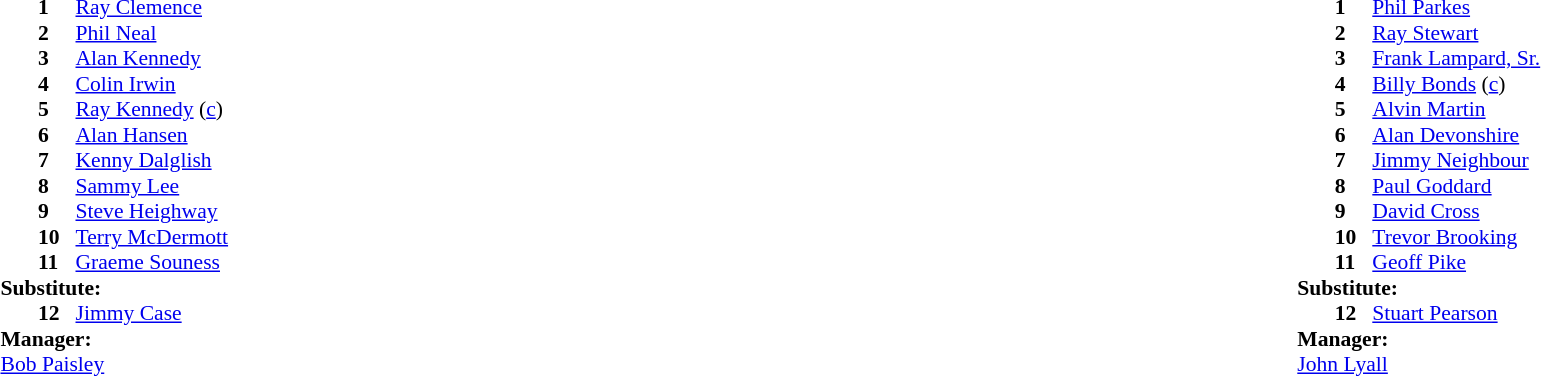<table width="100%">
<tr>
<td valign="top" width="50%"><br><table style="font-size: 90%" cellspacing="0" cellpadding="0">
<tr>
<td colspan="4"></td>
</tr>
<tr>
<th width="25"></th>
<th width="25"></th>
</tr>
<tr>
<td></td>
<td><strong>1</strong></td>
<td> <a href='#'>Ray Clemence</a></td>
</tr>
<tr>
<td></td>
<td><strong>2</strong></td>
<td> <a href='#'>Phil Neal</a></td>
</tr>
<tr>
<td></td>
<td><strong>3</strong></td>
<td> <a href='#'>Alan Kennedy</a></td>
</tr>
<tr>
<td></td>
<td><strong>4</strong></td>
<td> <a href='#'>Colin Irwin</a></td>
</tr>
<tr>
<td></td>
<td><strong>5</strong></td>
<td> <a href='#'>Ray Kennedy</a> (<a href='#'>c</a>)</td>
</tr>
<tr>
<td></td>
<td><strong>6</strong></td>
<td> <a href='#'>Alan Hansen</a></td>
</tr>
<tr>
<td></td>
<td><strong>7</strong></td>
<td> <a href='#'>Kenny Dalglish</a></td>
</tr>
<tr>
<td></td>
<td><strong>8</strong></td>
<td> <a href='#'>Sammy Lee</a></td>
</tr>
<tr>
<td></td>
<td><strong>9</strong></td>
<td> <a href='#'>Steve Heighway</a></td>
<td></td>
<td></td>
</tr>
<tr>
<td></td>
<td><strong>10</strong></td>
<td> <a href='#'>Terry McDermott</a></td>
</tr>
<tr>
<td></td>
<td><strong>11</strong></td>
<td> <a href='#'>Graeme Souness</a></td>
</tr>
<tr>
<td colspan=4><strong>Substitute:</strong></td>
</tr>
<tr>
<td></td>
<td><strong>12</strong></td>
<td> <a href='#'>Jimmy Case</a></td>
<td></td>
<td></td>
</tr>
<tr>
<td colspan=4><strong>Manager:</strong></td>
</tr>
<tr>
<td colspan="4"> <a href='#'>Bob Paisley</a></td>
</tr>
</table>
</td>
<td valign="top"></td>
<td valign="top" width="50%"><br><table style="font-size: 90%" cellspacing="0" cellpadding="0" align="center">
<tr>
<td colspan="4"></td>
</tr>
<tr>
<th width="25"></th>
<th width="25"></th>
</tr>
<tr>
<td></td>
<td><strong>1</strong></td>
<td> <a href='#'>Phil Parkes</a></td>
</tr>
<tr>
<td></td>
<td><strong>2</strong></td>
<td> <a href='#'>Ray Stewart</a></td>
</tr>
<tr>
<td></td>
<td><strong>3</strong></td>
<td> <a href='#'>Frank Lampard, Sr.</a></td>
</tr>
<tr>
<td></td>
<td><strong>4</strong></td>
<td> <a href='#'>Billy Bonds</a> (<a href='#'>c</a>)</td>
</tr>
<tr>
<td></td>
<td><strong>5</strong></td>
<td> <a href='#'>Alvin Martin</a></td>
</tr>
<tr>
<td></td>
<td><strong>6</strong></td>
<td> <a href='#'>Alan Devonshire</a></td>
</tr>
<tr>
<td></td>
<td><strong>7</strong></td>
<td> <a href='#'>Jimmy Neighbour</a></td>
</tr>
<tr>
<td></td>
<td><strong>8</strong></td>
<td> <a href='#'>Paul Goddard</a></td>
<td></td>
<td></td>
</tr>
<tr>
<td></td>
<td><strong>9</strong></td>
<td> <a href='#'>David Cross</a></td>
</tr>
<tr>
<td></td>
<td><strong>10</strong></td>
<td> <a href='#'>Trevor Brooking</a></td>
</tr>
<tr>
<td></td>
<td><strong>11</strong></td>
<td> <a href='#'>Geoff Pike</a></td>
</tr>
<tr>
<td colspan=4><strong>Substitute:</strong></td>
</tr>
<tr>
<td></td>
<td><strong>12</strong></td>
<td> <a href='#'>Stuart Pearson</a></td>
<td></td>
<td></td>
</tr>
<tr>
<td colspan=4><strong>Manager:</strong></td>
</tr>
<tr>
<td colspan="4"> <a href='#'>John Lyall</a></td>
</tr>
</table>
</td>
</tr>
</table>
